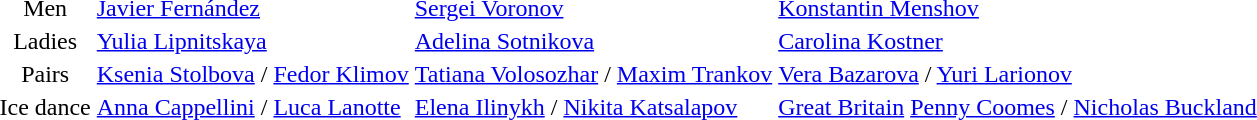<table>
<tr>
<td align=center>Men</td>
<td> <a href='#'>Javier Fernández</a></td>
<td> <a href='#'>Sergei Voronov</a></td>
<td> <a href='#'>Konstantin Menshov</a></td>
</tr>
<tr>
<td align=center>Ladies</td>
<td> <a href='#'>Yulia Lipnitskaya</a></td>
<td> <a href='#'>Adelina Sotnikova</a></td>
<td> <a href='#'>Carolina Kostner</a></td>
</tr>
<tr>
<td align=center>Pairs</td>
<td> <a href='#'>Ksenia Stolbova</a> / <a href='#'>Fedor Klimov</a></td>
<td> <a href='#'>Tatiana Volosozhar</a> / <a href='#'>Maxim Trankov</a></td>
<td> <a href='#'>Vera Bazarova</a> / <a href='#'>Yuri Larionov</a></td>
</tr>
<tr>
<td align=center>Ice dance</td>
<td> <a href='#'>Anna Cappellini</a> / <a href='#'>Luca Lanotte</a></td>
<td> <a href='#'>Elena Ilinykh</a> / <a href='#'>Nikita Katsalapov</a></td>
<td> <a href='#'>Great Britain</a> <a href='#'>Penny Coomes</a> / <a href='#'>Nicholas Buckland</a></td>
</tr>
</table>
